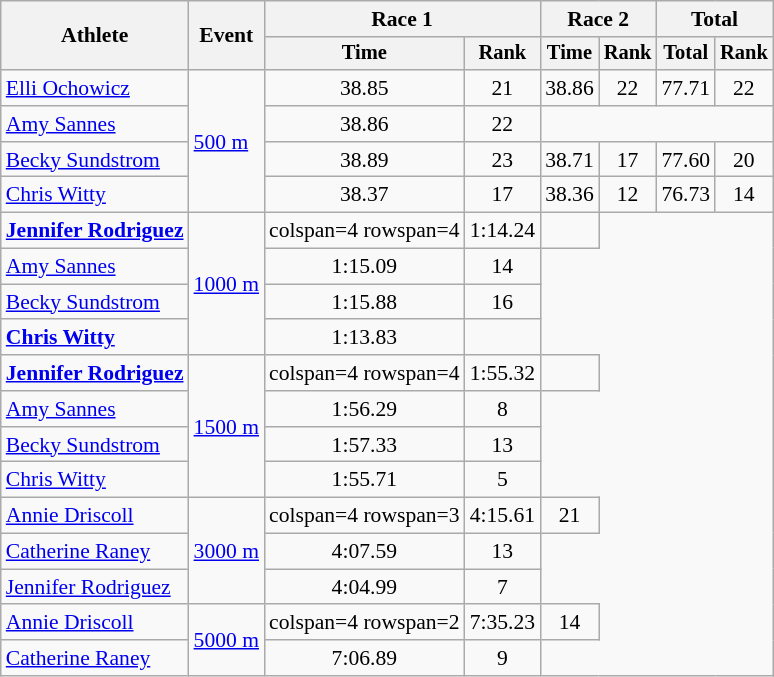<table class=wikitable style=font-size:90%;text-align:center>
<tr>
<th rowspan=2>Athlete</th>
<th rowspan=2>Event</th>
<th colspan=2>Race 1</th>
<th colspan=2>Race 2</th>
<th colspan=2>Total</th>
</tr>
<tr style=font-size:95%>
<th>Time</th>
<th>Rank</th>
<th>Time</th>
<th>Rank</th>
<th>Total</th>
<th>Rank</th>
</tr>
<tr>
<td align=left><a href='#'>Elli Ochowicz</a></td>
<td align=left rowspan=4><a href='#'>500 m</a></td>
<td>38.85</td>
<td>21</td>
<td>38.86</td>
<td>22</td>
<td>77.71</td>
<td>22</td>
</tr>
<tr>
<td align=left><a href='#'>Amy Sannes</a></td>
<td>38.86</td>
<td>22</td>
<td colspan=4></td>
</tr>
<tr>
<td align=left><a href='#'>Becky Sundstrom</a></td>
<td>38.89</td>
<td>23</td>
<td>38.71</td>
<td>17</td>
<td>77.60</td>
<td>20</td>
</tr>
<tr>
<td align=left><a href='#'>Chris Witty</a></td>
<td>38.37</td>
<td>17</td>
<td>38.36</td>
<td>12</td>
<td>76.73</td>
<td>14</td>
</tr>
<tr>
<td align=left><strong><a href='#'>Jennifer Rodriguez</a></strong></td>
<td align=left rowspan=4><a href='#'>1000 m</a></td>
<td>colspan=4 rowspan=4 </td>
<td>1:14.24</td>
<td></td>
</tr>
<tr>
<td align=left><a href='#'>Amy Sannes</a></td>
<td>1:15.09</td>
<td>14</td>
</tr>
<tr>
<td align=left><a href='#'>Becky Sundstrom</a></td>
<td>1:15.88</td>
<td>16</td>
</tr>
<tr>
<td align=left><strong><a href='#'>Chris Witty</a></strong></td>
<td>1:13.83 </td>
<td></td>
</tr>
<tr>
<td align=left><strong><a href='#'>Jennifer Rodriguez</a></strong></td>
<td align=left rowspan=4><a href='#'>1500 m</a></td>
<td>colspan=4 rowspan=4 </td>
<td>1:55.32</td>
<td></td>
</tr>
<tr>
<td align=left><a href='#'>Amy Sannes</a></td>
<td>1:56.29</td>
<td>8</td>
</tr>
<tr>
<td align=left><a href='#'>Becky Sundstrom</a></td>
<td>1:57.33</td>
<td>13</td>
</tr>
<tr>
<td align=left><a href='#'>Chris Witty</a></td>
<td>1:55.71</td>
<td>5</td>
</tr>
<tr>
<td align=left><a href='#'>Annie Driscoll</a></td>
<td align=left rowspan=3><a href='#'>3000 m</a></td>
<td>colspan=4 rowspan=3 </td>
<td>4:15.61</td>
<td>21</td>
</tr>
<tr>
<td align=left><a href='#'>Catherine Raney</a></td>
<td>4:07.59</td>
<td>13</td>
</tr>
<tr>
<td align=left><a href='#'>Jennifer Rodriguez</a></td>
<td>4:04.99</td>
<td>7</td>
</tr>
<tr>
<td align=left><a href='#'>Annie Driscoll</a></td>
<td align=left rowspan=2><a href='#'>5000 m</a></td>
<td>colspan=4 rowspan=2 </td>
<td>7:35.23</td>
<td>14</td>
</tr>
<tr>
<td align=left><a href='#'>Catherine Raney</a></td>
<td>7:06.89</td>
<td>9</td>
</tr>
</table>
